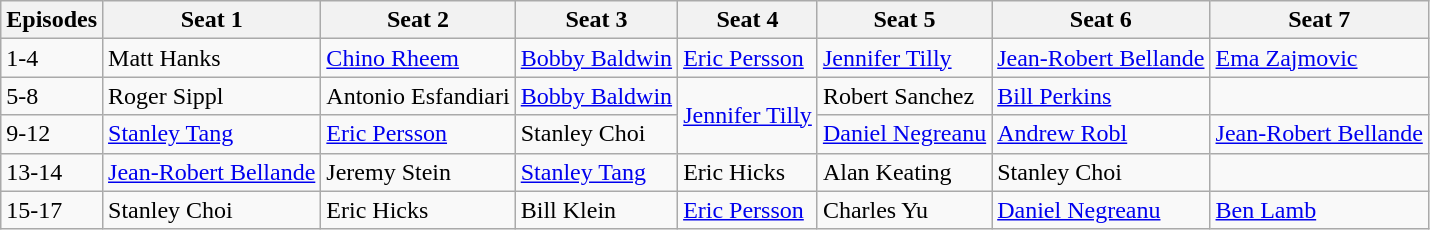<table class="wikitable">
<tr>
<th>Episodes</th>
<th>Seat 1</th>
<th>Seat 2</th>
<th>Seat 3</th>
<th>Seat 4</th>
<th>Seat 5</th>
<th>Seat 6</th>
<th>Seat 7</th>
</tr>
<tr>
<td>1-4</td>
<td>Matt Hanks</td>
<td><a href='#'>Chino Rheem</a></td>
<td><a href='#'>Bobby Baldwin</a></td>
<td><a href='#'>Eric Persson</a></td>
<td><a href='#'>Jennifer Tilly</a></td>
<td><a href='#'>Jean-Robert Bellande</a></td>
<td><a href='#'>Ema Zajmovic</a></td>
</tr>
<tr>
<td>5-8</td>
<td>Roger Sippl</td>
<td>Antonio Esfandiari</td>
<td><a href='#'>Bobby Baldwin</a></td>
<td rowspan="2"><a href='#'>Jennifer Tilly</a></td>
<td>Robert Sanchez</td>
<td><a href='#'>Bill Perkins</a></td>
<td></td>
</tr>
<tr>
<td>9-12</td>
<td><a href='#'>Stanley Tang</a></td>
<td><a href='#'>Eric Persson</a></td>
<td>Stanley Choi</td>
<td><a href='#'>Daniel Negreanu</a></td>
<td><a href='#'>Andrew Robl</a></td>
<td><a href='#'>Jean-Robert Bellande</a></td>
</tr>
<tr>
<td>13-14</td>
<td><a href='#'>Jean-Robert Bellande</a></td>
<td>Jeremy Stein</td>
<td><a href='#'>Stanley Tang</a></td>
<td>Eric Hicks</td>
<td>Alan Keating</td>
<td>Stanley Choi</td>
<td></td>
</tr>
<tr>
<td>15-17</td>
<td>Stanley Choi</td>
<td>Eric Hicks</td>
<td>Bill Klein</td>
<td><a href='#'>Eric Persson</a></td>
<td>Charles Yu</td>
<td><a href='#'>Daniel Negreanu</a></td>
<td><a href='#'>Ben Lamb</a></td>
</tr>
</table>
